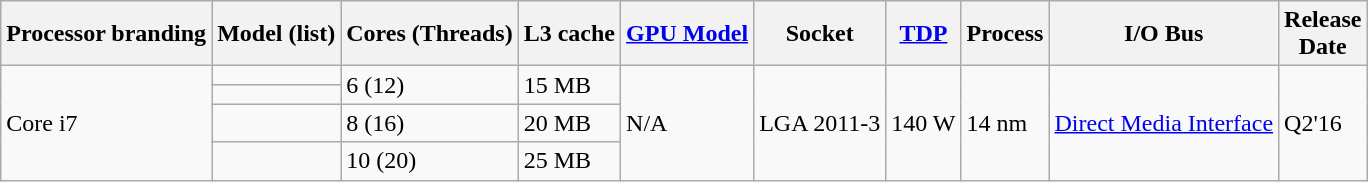<table class="wikitable">
<tr>
<th>Processor branding</th>
<th>Model (list)</th>
<th>Cores (Threads)</th>
<th>L3 cache</th>
<th><a href='#'>GPU Model</a></th>
<th>Socket</th>
<th><a href='#'>TDP</a></th>
<th>Process</th>
<th>I/O Bus</th>
<th>Release<br>Date</th>
</tr>
<tr>
<td rowspan="4">Core i7</td>
<td></td>
<td rowspan="2">6 (12)</td>
<td rowspan="2">15 MB</td>
<td rowspan="4">N/A</td>
<td rowspan="4">LGA 2011-3</td>
<td rowspan="4">140 W</td>
<td rowspan="4">14 nm</td>
<td rowspan="4"><a href='#'>Direct Media Interface</a></td>
<td rowspan="4">Q2'16</td>
</tr>
<tr>
<td></td>
</tr>
<tr>
<td></td>
<td>8 (16)</td>
<td>20 MB</td>
</tr>
<tr>
<td></td>
<td>10 (20)</td>
<td>25 MB</td>
</tr>
</table>
